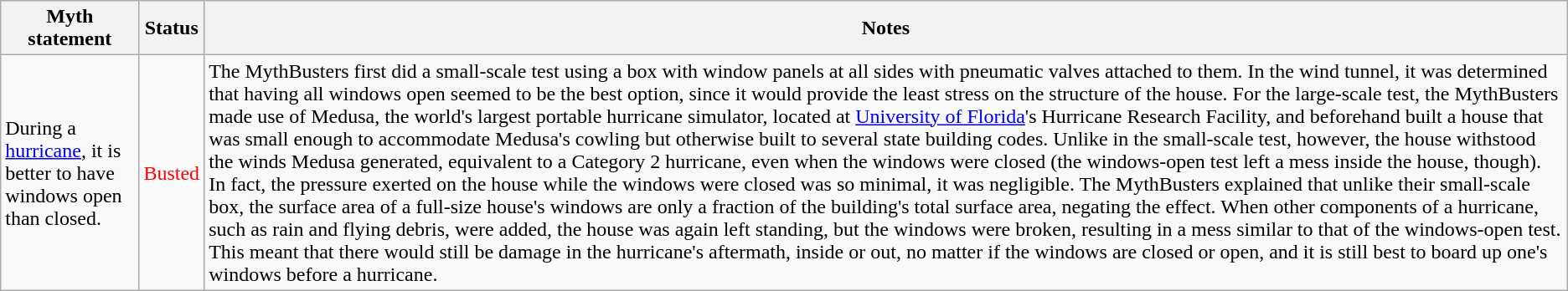<table class="wikitable plainrowheaders">
<tr>
<th>Myth statement</th>
<th>Status</th>
<th>Notes</th>
</tr>
<tr>
<td>During a <a href='#'>hurricane</a>, it is better to have windows open than closed.</td>
<td style="color:Red">Busted</td>
<td>The MythBusters first did a small-scale test using a box with window panels at all sides with pneumatic valves attached to them. In the wind tunnel, it was determined that having all windows open seemed to be the best option, since it would provide the least stress on the structure of the house. For the large-scale test, the MythBusters made use of Medusa, the world's largest portable hurricane simulator, located at <a href='#'>University of Florida</a>'s Hurricane Research Facility, and beforehand built a house that was small enough to accommodate Medusa's cowling but otherwise built to several state building codes. Unlike in the small-scale test, however, the house withstood the winds Medusa generated, equivalent to a Category 2 hurricane, even when the windows were closed (the windows-open test left a mess inside the house, though). In fact, the pressure exerted on the house while the windows were closed was so minimal, it was negligible. The MythBusters explained that unlike their small-scale box, the surface area of a full-size house's windows are only a fraction of the building's total surface area, negating the effect. When other components of a hurricane, such as rain and flying debris, were added, the house was again left standing, but the windows were broken, resulting in a mess similar to that of the windows-open test. This meant that there would still be damage in the hurricane's aftermath, inside or out, no matter if the windows are closed or open, and it is still best to board up one's windows before a hurricane.</td>
</tr>
</table>
